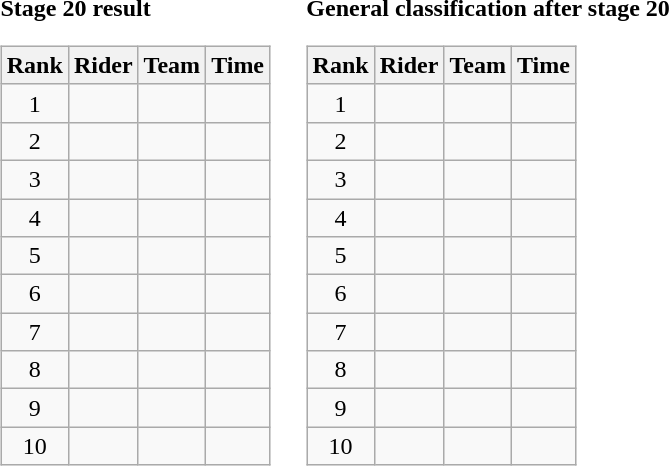<table>
<tr>
<td><strong>Stage 20 result</strong><br><table class="wikitable">
<tr>
<th scope="col">Rank</th>
<th scope="col">Rider</th>
<th scope="col">Team</th>
<th scope="col">Time</th>
</tr>
<tr>
<td style="text-align:center;">1</td>
<td> </td>
<td></td>
<td style="text-align:right;"></td>
</tr>
<tr>
<td style="text-align:center;">2</td>
<td></td>
<td></td>
<td style="text-align:right;"></td>
</tr>
<tr>
<td style="text-align:center;">3</td>
<td></td>
<td></td>
<td style="text-align:right;"></td>
</tr>
<tr>
<td style="text-align:center;">4</td>
<td></td>
<td></td>
<td style="text-align:right;"></td>
</tr>
<tr>
<td style="text-align:center;">5</td>
<td></td>
<td></td>
<td style="text-align:right;"></td>
</tr>
<tr>
<td style="text-align:center;">6</td>
<td></td>
<td></td>
<td style="text-align:right;"></td>
</tr>
<tr>
<td style="text-align:center;">7</td>
<td></td>
<td></td>
<td style="text-align:right;"></td>
</tr>
<tr>
<td style="text-align:center;">8</td>
<td></td>
<td></td>
<td style="text-align:right;"></td>
</tr>
<tr>
<td style="text-align:center;">9</td>
<td></td>
<td></td>
<td style="text-align:right;"></td>
</tr>
<tr>
<td style="text-align:center;">10</td>
<td></td>
<td></td>
<td style="text-align:right;"></td>
</tr>
</table>
</td>
<td></td>
<td><strong>General classification after stage 20</strong><br><table class="wikitable">
<tr>
<th scope="col">Rank</th>
<th scope="col">Rider</th>
<th scope="col">Team</th>
<th scope="col">Time</th>
</tr>
<tr>
<td style="text-align:center;">1</td>
<td> </td>
<td></td>
<td style="text-align:right;"></td>
</tr>
<tr>
<td style="text-align:center;">2</td>
<td></td>
<td></td>
<td style="text-align:right;"></td>
</tr>
<tr>
<td style="text-align:center;">3</td>
<td> </td>
<td></td>
<td style="text-align:right;"></td>
</tr>
<tr>
<td style="text-align:center;">4</td>
<td> </td>
<td></td>
<td style="text-align:right;"></td>
</tr>
<tr>
<td style="text-align:center;">5</td>
<td></td>
<td></td>
<td style="text-align:right;"></td>
</tr>
<tr>
<td style="text-align:center;">6</td>
<td> </td>
<td></td>
<td style="text-align:right;"></td>
</tr>
<tr>
<td style="text-align:center;">7</td>
<td></td>
<td></td>
<td style="text-align:right;"></td>
</tr>
<tr>
<td style="text-align:center;">8</td>
<td></td>
<td></td>
<td style="text-align:right;"></td>
</tr>
<tr>
<td style="text-align:center;">9</td>
<td></td>
<td></td>
<td style="text-align:right;"></td>
</tr>
<tr>
<td style="text-align:center;">10</td>
<td></td>
<td></td>
<td style="text-align:right;"></td>
</tr>
</table>
</td>
</tr>
</table>
